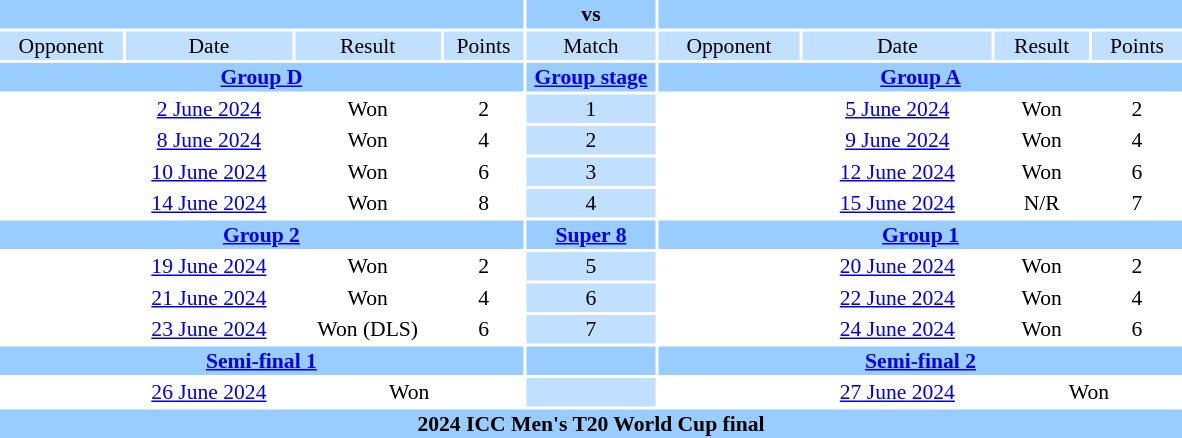<table style="text-align:center;margin:auto;font-size:90%">
<tr style="vertical-align:top;background:#99CCFF">
<th scope="col" colspan="4" width="40%"></th>
<th scope="row" width="10%">vs</th>
<th scope="col" colspan="4" width="40%"></th>
</tr>
<tr style="vertical-align:top;background:#C1E0FF">
<td>Opponent</td>
<td>Date</td>
<td>Result</td>
<td>Points</td>
<td>Match</td>
<td>Opponent</td>
<td>Date</td>
<td>Result</td>
<td>Points</td>
</tr>
<tr style="vertical-align:top;background:#99CCFF">
<th scope="col" colspan="4"><a href='#'>Group D</a></th>
<th scope="row"><a href='#'>Group stage</a></th>
<th scope="col" colspan="4"><a href='#'>Group A</a></th>
</tr>
<tr>
<td></td>
<td><a href='#'>2 June 2024</a></td>
<td>Won</td>
<td>2</td>
<td style="background:#C1E0FF">1</td>
<td></td>
<td><a href='#'>5 June 2024</a></td>
<td>Won</td>
<td>2</td>
</tr>
<tr>
<td></td>
<td><a href='#'>8 June 2024</a></td>
<td>Won</td>
<td>4</td>
<td style="background:#C1E0FF">2</td>
<td></td>
<td><a href='#'>9 June 2024</a></td>
<td>Won</td>
<td>4</td>
</tr>
<tr>
<td></td>
<td><a href='#'>10 June 2024</a></td>
<td>Won</td>
<td>6</td>
<td style="background:#C1E0FF">3</td>
<td></td>
<td><a href='#'>12 June 2024</a></td>
<td>Won</td>
<td>6</td>
</tr>
<tr>
<td></td>
<td><a href='#'>14 June 2024</a></td>
<td>Won</td>
<td>8</td>
<td style="background:#C1E0FF">4</td>
<td></td>
<td><a href='#'>15 June 2024</a></td>
<td>N/R</td>
<td>7</td>
</tr>
<tr style="vertical-align:top;background:#99CCFF">
<th scope="col" colspan="4"><a href='#'>Group 2</a></th>
<th scope="row"><a href='#'>Super 8</a></th>
<th scope="col" colspan="4"><a href='#'>Group 1</a></th>
</tr>
<tr>
<td></td>
<td><a href='#'>19 June 2024</a></td>
<td>Won</td>
<td>2</td>
<td style="background:#C1E0FF">5</td>
<td></td>
<td><a href='#'>20 June 2024</a></td>
<td>Won</td>
<td>2</td>
</tr>
<tr>
<td></td>
<td><a href='#'>21 June 2024</a></td>
<td>Won</td>
<td>4</td>
<td style="background:#C1E0FF">6</td>
<td></td>
<td><a href='#'>22 June 2024</a></td>
<td>Won</td>
<td>4</td>
</tr>
<tr>
<td></td>
<td><a href='#'>23 June 2024</a></td>
<td>Won (DLS)</td>
<td>6</td>
<td style="background:#C1E0FF">7</td>
<td></td>
<td><a href='#'>24 June 2024</a></td>
<td>Won</td>
<td>6</td>
</tr>
<tr style="vertical-align:top;background:#99CCFF">
<th scope="col" colspan="4"><a href='#'>Semi-final 1</a></th>
<th scope="row"></th>
<th scope="col" colspan="4"><a href='#'>Semi-final 2</a></th>
</tr>
<tr>
<td></td>
<td><a href='#'>26 June 2024</a></td>
<td colspan="2">Won</td>
<td style="background:#C1E0FF"><a href='#'></a></td>
<td></td>
<td><a href='#'>27 June 2024</a></td>
<td colspan="2">Won</td>
</tr>
<tr style="vertical-align:top;background:#99CCFF">
<th scope="row" colspan="9"><strong>2024 ICC Men's T20 World Cup final</strong></th>
</tr>
</table>
